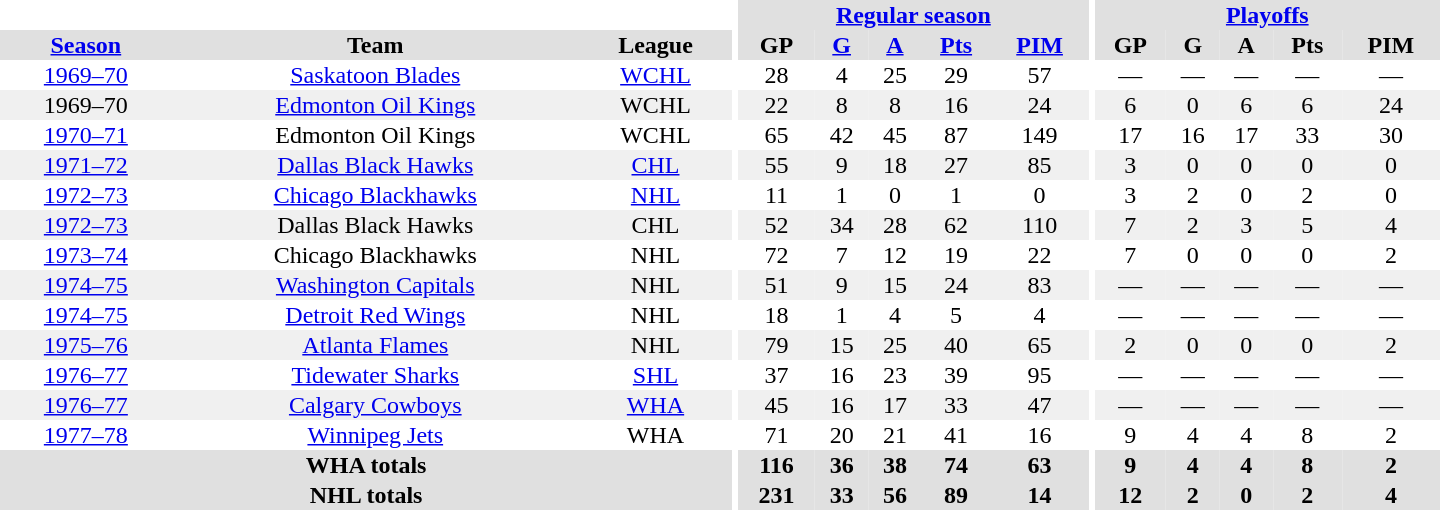<table border="0" cellpadding="1" cellspacing="0" style="text-align:center; width:60em">
<tr bgcolor="#e0e0e0">
<th colspan="3" bgcolor="#ffffff"></th>
<th rowspan="100" bgcolor="#ffffff"></th>
<th colspan="5"><a href='#'>Regular season</a></th>
<th rowspan="100" bgcolor="#ffffff"></th>
<th colspan="5"><a href='#'>Playoffs</a></th>
</tr>
<tr bgcolor="#e0e0e0">
<th><a href='#'>Season</a></th>
<th>Team</th>
<th>League</th>
<th>GP</th>
<th><a href='#'>G</a></th>
<th><a href='#'>A</a></th>
<th><a href='#'>Pts</a></th>
<th><a href='#'>PIM</a></th>
<th>GP</th>
<th>G</th>
<th>A</th>
<th>Pts</th>
<th>PIM</th>
</tr>
<tr>
<td><a href='#'>1969–70</a></td>
<td><a href='#'>Saskatoon Blades</a></td>
<td><a href='#'>WCHL</a></td>
<td>28</td>
<td>4</td>
<td>25</td>
<td>29</td>
<td>57</td>
<td>—</td>
<td>—</td>
<td>—</td>
<td>—</td>
<td>—</td>
</tr>
<tr bgcolor="#f0f0f0">
<td>1969–70</td>
<td><a href='#'>Edmonton Oil Kings</a></td>
<td>WCHL</td>
<td>22</td>
<td>8</td>
<td>8</td>
<td>16</td>
<td>24</td>
<td>6</td>
<td>0</td>
<td>6</td>
<td>6</td>
<td>24</td>
</tr>
<tr>
<td><a href='#'>1970–71</a></td>
<td>Edmonton Oil Kings</td>
<td>WCHL</td>
<td>65</td>
<td>42</td>
<td>45</td>
<td>87</td>
<td>149</td>
<td>17</td>
<td>16</td>
<td>17</td>
<td>33</td>
<td>30</td>
</tr>
<tr bgcolor="#f0f0f0">
<td><a href='#'>1971–72</a></td>
<td><a href='#'>Dallas Black Hawks</a></td>
<td><a href='#'>CHL</a></td>
<td>55</td>
<td>9</td>
<td>18</td>
<td>27</td>
<td>85</td>
<td>3</td>
<td>0</td>
<td>0</td>
<td>0</td>
<td>0</td>
</tr>
<tr>
<td><a href='#'>1972–73</a></td>
<td><a href='#'>Chicago Blackhawks</a></td>
<td><a href='#'>NHL</a></td>
<td>11</td>
<td>1</td>
<td>0</td>
<td>1</td>
<td>0</td>
<td>3</td>
<td>2</td>
<td>0</td>
<td>2</td>
<td>0</td>
</tr>
<tr bgcolor="#f0f0f0">
<td><a href='#'>1972–73</a></td>
<td>Dallas Black Hawks</td>
<td>CHL</td>
<td>52</td>
<td>34</td>
<td>28</td>
<td>62</td>
<td>110</td>
<td>7</td>
<td>2</td>
<td>3</td>
<td>5</td>
<td>4</td>
</tr>
<tr>
<td><a href='#'>1973–74</a></td>
<td>Chicago Blackhawks</td>
<td>NHL</td>
<td>72</td>
<td>7</td>
<td>12</td>
<td>19</td>
<td>22</td>
<td>7</td>
<td>0</td>
<td>0</td>
<td>0</td>
<td>2</td>
</tr>
<tr bgcolor="#f0f0f0">
<td><a href='#'>1974–75</a></td>
<td><a href='#'>Washington Capitals</a></td>
<td>NHL</td>
<td>51</td>
<td>9</td>
<td>15</td>
<td>24</td>
<td>83</td>
<td>—</td>
<td>—</td>
<td>—</td>
<td>—</td>
<td>—</td>
</tr>
<tr>
<td><a href='#'>1974–75</a></td>
<td><a href='#'>Detroit Red Wings</a></td>
<td>NHL</td>
<td>18</td>
<td>1</td>
<td>4</td>
<td>5</td>
<td>4</td>
<td>—</td>
<td>—</td>
<td>—</td>
<td>—</td>
<td>—</td>
</tr>
<tr bgcolor="#f0f0f0">
<td><a href='#'>1975–76</a></td>
<td><a href='#'>Atlanta Flames</a></td>
<td>NHL</td>
<td>79</td>
<td>15</td>
<td>25</td>
<td>40</td>
<td>65</td>
<td>2</td>
<td>0</td>
<td>0</td>
<td>0</td>
<td>2</td>
</tr>
<tr>
<td><a href='#'>1976–77</a></td>
<td><a href='#'>Tidewater Sharks</a></td>
<td><a href='#'>SHL</a></td>
<td>37</td>
<td>16</td>
<td>23</td>
<td>39</td>
<td>95</td>
<td>—</td>
<td>—</td>
<td>—</td>
<td>—</td>
<td>—</td>
</tr>
<tr bgcolor="#f0f0f0">
<td><a href='#'>1976–77</a></td>
<td><a href='#'>Calgary Cowboys</a></td>
<td><a href='#'>WHA</a></td>
<td>45</td>
<td>16</td>
<td>17</td>
<td>33</td>
<td>47</td>
<td>—</td>
<td>—</td>
<td>—</td>
<td>—</td>
<td>—</td>
</tr>
<tr>
<td><a href='#'>1977–78</a></td>
<td><a href='#'>Winnipeg Jets</a></td>
<td>WHA</td>
<td>71</td>
<td>20</td>
<td>21</td>
<td>41</td>
<td>16</td>
<td>9</td>
<td>4</td>
<td>4</td>
<td>8</td>
<td>2</td>
</tr>
<tr bgcolor="#e0e0e0">
<th colspan="3">WHA totals</th>
<th>116</th>
<th>36</th>
<th>38</th>
<th>74</th>
<th>63</th>
<th>9</th>
<th>4</th>
<th>4</th>
<th>8</th>
<th>2</th>
</tr>
<tr bgcolor="#e0e0e0">
<th colspan="3">NHL totals</th>
<th>231</th>
<th>33</th>
<th>56</th>
<th>89</th>
<th>14</th>
<th>12</th>
<th>2</th>
<th>0</th>
<th>2</th>
<th>4</th>
</tr>
</table>
